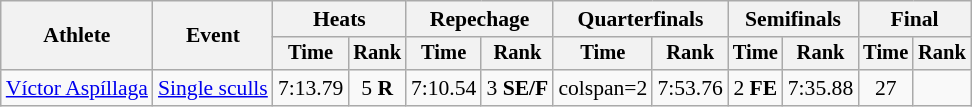<table class="wikitable" style="font-size:90%">
<tr>
<th rowspan="2">Athlete</th>
<th rowspan="2">Event</th>
<th colspan="2">Heats</th>
<th colspan="2">Repechage</th>
<th colspan=2>Quarterfinals</th>
<th colspan="2">Semifinals</th>
<th colspan="2">Final</th>
</tr>
<tr style="font-size:95%">
<th>Time</th>
<th>Rank</th>
<th>Time</th>
<th>Rank</th>
<th>Time</th>
<th>Rank</th>
<th>Time</th>
<th>Rank</th>
<th>Time</th>
<th>Rank</th>
</tr>
<tr align=center>
<td align=left><a href='#'>Víctor Aspíllaga</a></td>
<td align=left><a href='#'>Single sculls</a></td>
<td>7:13.79</td>
<td>5 <strong>R</strong></td>
<td>7:10.54</td>
<td>3 <strong>SE/F</strong></td>
<td>colspan=2 </td>
<td>7:53.76</td>
<td>2 <strong>FE</strong></td>
<td>7:35.88</td>
<td>27</td>
</tr>
</table>
